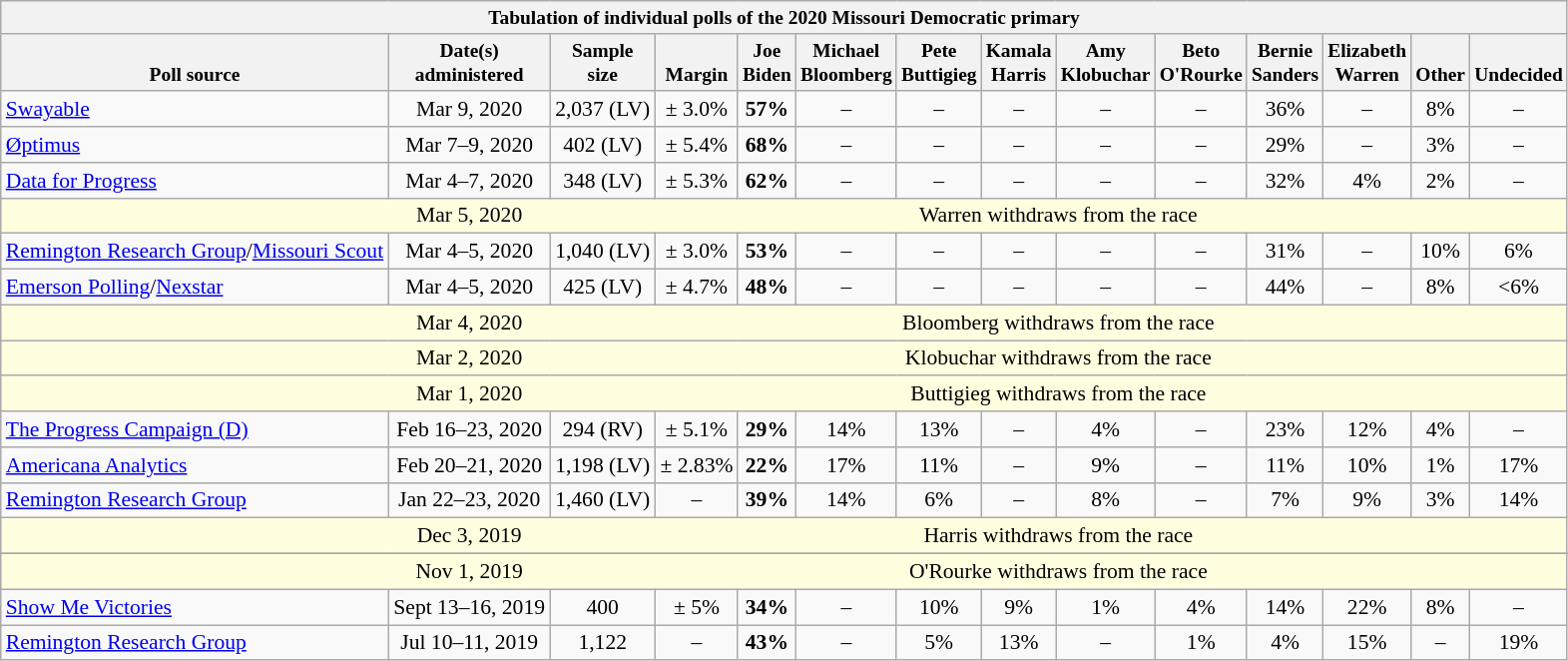<table class="wikitable mw-collapsible mw-collapsed" style="font-size:90%;text-align:center;">
<tr style="vertical-align:bottom; font-size:90%;">
<th colspan="17">Tabulation of individual polls of the 2020 Missouri Democratic primary</th>
</tr>
<tr valign=bottom style="font-size:90%;">
<th>Poll source</th>
<th>Date(s)<br>administered</th>
<th>Sample<br>size</th>
<th>Margin<br></th>
<th>Joe<br>Biden</th>
<th>Michael<br>Bloomberg</th>
<th>Pete<br>Buttigieg</th>
<th>Kamala<br>Harris</th>
<th>Amy<br>Klobuchar</th>
<th>Beto<br>O'Rourke</th>
<th>Bernie<br>Sanders</th>
<th>Elizabeth<br>Warren</th>
<th>Other</th>
<th>Undecided</th>
</tr>
<tr>
<td style="text-align:left;"><a href='#'>Swayable</a></td>
<td>Mar 9, 2020</td>
<td>2,037 (LV)</td>
<td>± 3.0%</td>
<td><strong>57%</strong></td>
<td>–</td>
<td>–</td>
<td>–</td>
<td>–</td>
<td>–</td>
<td>36%</td>
<td>–</td>
<td>8%</td>
<td>–</td>
</tr>
<tr>
<td style="text-align:left;"><a href='#'>Øptimus</a></td>
<td>Mar 7–9, 2020</td>
<td>402 (LV)</td>
<td>± 5.4%</td>
<td><strong>68%</strong></td>
<td>–</td>
<td>–</td>
<td>–</td>
<td>–</td>
<td>–</td>
<td>29%</td>
<td>–</td>
<td>3%</td>
<td>–</td>
</tr>
<tr>
<td style="text-align:left;"><a href='#'>Data for Progress</a></td>
<td>Mar 4–7, 2020</td>
<td>348 (LV)</td>
<td>± 5.3%</td>
<td><strong>62%</strong></td>
<td>–</td>
<td>–</td>
<td>–</td>
<td>–</td>
<td>–</td>
<td>32%</td>
<td>4%</td>
<td>2%</td>
<td>–</td>
</tr>
<tr style="background:lightyellow;">
<td style="border-right-style:hidden;"></td>
<td style="border-right-style:hidden;">Mar 5, 2020</td>
<td colspan="14">Warren withdraws from the race</td>
</tr>
<tr>
<td style="text-align:left;"><a href='#'>Remington Research Group</a>/<a href='#'>Missouri Scout</a></td>
<td>Mar 4–5, 2020</td>
<td>1,040 (LV)</td>
<td>± 3.0%</td>
<td><strong>53%</strong></td>
<td>–</td>
<td>–</td>
<td>–</td>
<td>–</td>
<td>–</td>
<td>31%</td>
<td>–</td>
<td>10%</td>
<td>6%</td>
</tr>
<tr>
<td style="text-align:left;"><a href='#'>Emerson Polling</a>/<a href='#'>Nexstar</a></td>
<td>Mar 4–5, 2020</td>
<td>425 (LV)</td>
<td>± 4.7%</td>
<td><strong>48%</strong></td>
<td>–</td>
<td>–</td>
<td>–</td>
<td>–</td>
<td>–</td>
<td>44%</td>
<td>–</td>
<td>8%</td>
<td><6%</td>
</tr>
<tr style="background:lightyellow;">
<td style="border-right-style:hidden;"></td>
<td style="border-right-style:hidden;">Mar 4, 2020</td>
<td colspan="14">Bloomberg withdraws from the race</td>
</tr>
<tr style="background:lightyellow;">
<td style="border-right-style:hidden;"></td>
<td style="border-right-style:hidden;">Mar 2, 2020</td>
<td colspan="14">Klobuchar withdraws from the race</td>
</tr>
<tr style="background:lightyellow;">
<td style="border-right-style:hidden;"></td>
<td style="border-right-style:hidden;">Mar 1, 2020</td>
<td colspan="14">Buttigieg withdraws from the race</td>
</tr>
<tr>
<td style="text-align:left;"><a href='#'>The Progress Campaign (D)</a></td>
<td>Feb 16–23, 2020</td>
<td>294 (RV)</td>
<td>± 5.1%</td>
<td><strong>29%</strong></td>
<td>14%</td>
<td>13%</td>
<td>–</td>
<td>4%</td>
<td>–</td>
<td>23%</td>
<td>12%</td>
<td>4%</td>
<td>–</td>
</tr>
<tr>
<td style="text-align:left;"><a href='#'>Americana Analytics</a></td>
<td>Feb 20–21, 2020</td>
<td>1,198 (LV)</td>
<td>± 2.83%</td>
<td><strong>22%</strong></td>
<td>17%</td>
<td>11%</td>
<td>–</td>
<td>9%</td>
<td>–</td>
<td>11%</td>
<td>10%</td>
<td>1%</td>
<td>17%</td>
</tr>
<tr>
<td style="text-align:left;"><a href='#'>Remington Research Group</a></td>
<td>Jan 22–23, 2020</td>
<td>1,460 (LV)</td>
<td>–</td>
<td><strong>39%</strong></td>
<td>14%</td>
<td>6%</td>
<td>–</td>
<td>8%</td>
<td>–</td>
<td>7%</td>
<td>9%</td>
<td>3%</td>
<td>14%</td>
</tr>
<tr style="background:lightyellow;">
<td style="border-right-style:hidden;"></td>
<td style="border-right-style:hidden;">Dec 3, 2019</td>
<td colspan=12>Harris withdraws from the race</td>
</tr>
<tr>
</tr>
<tr style="background:lightyellow;">
<td style="border-right-style:hidden;"></td>
<td style="border-right-style:hidden;">Nov 1, 2019</td>
<td colspan=12>O'Rourke withdraws from the race</td>
</tr>
<tr>
<td style="text-align:left;"><a href='#'>Show Me Victories</a></td>
<td>Sept 13–16, 2019</td>
<td>400</td>
<td>± 5%</td>
<td><strong>34%</strong></td>
<td>–</td>
<td>10%</td>
<td>9%</td>
<td>1%</td>
<td>4%</td>
<td>14%</td>
<td>22%</td>
<td>8%</td>
<td>–</td>
</tr>
<tr>
<td style="text-align:left;"><a href='#'>Remington Research Group</a></td>
<td>Jul 10–11, 2019</td>
<td>1,122</td>
<td>–</td>
<td><strong>43%</strong></td>
<td>–</td>
<td>5%</td>
<td>13%</td>
<td>–</td>
<td>1%</td>
<td>4%</td>
<td>15%</td>
<td>–</td>
<td>19%</td>
</tr>
</table>
